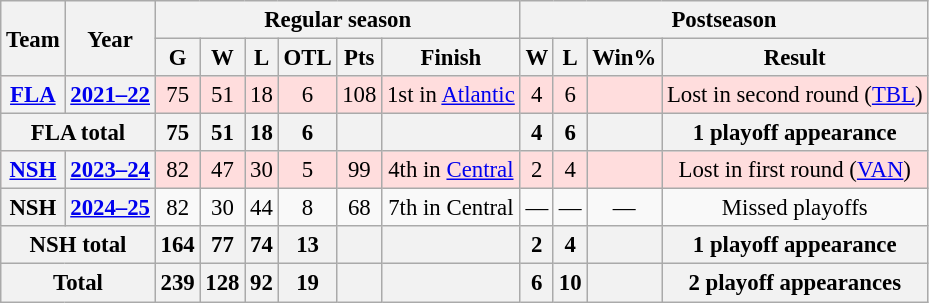<table class="wikitable" style="font-size:95%; text-align:center;">
<tr>
<th rowspan="2">Team</th>
<th rowspan="2">Year</th>
<th colspan="6">Regular season</th>
<th colspan="5">Postseason</th>
</tr>
<tr>
<th>G</th>
<th>W</th>
<th>L</th>
<th>OTL</th>
<th>Pts</th>
<th>Finish</th>
<th>W</th>
<th>L</th>
<th>Win%</th>
<th>Result</th>
</tr>
<tr style="background:#fdd;">
<th><a href='#'>FLA</a></th>
<th><a href='#'>2021–22</a></th>
<td>75</td>
<td>51</td>
<td>18</td>
<td>6</td>
<td>108</td>
<td>1st in <a href='#'>Atlantic</a></td>
<td>4</td>
<td>6</td>
<td></td>
<td>Lost in second round (<a href='#'>TBL</a>)</td>
</tr>
<tr>
<th colspan="2">FLA total</th>
<th>75</th>
<th>51</th>
<th>18</th>
<th>6</th>
<th> </th>
<th> </th>
<th>4</th>
<th>6</th>
<th></th>
<th>1 playoff appearance</th>
</tr>
<tr style="background:#fdd;">
<th><a href='#'>NSH</a></th>
<th><a href='#'>2023–24</a></th>
<td>82</td>
<td>47</td>
<td>30</td>
<td>5</td>
<td>99</td>
<td>4th in <a href='#'>Central</a></td>
<td>2</td>
<td>4</td>
<td></td>
<td>Lost in first round (<a href='#'>VAN</a>)</td>
</tr>
<tr>
<th>NSH</th>
<th><a href='#'>2024–25</a></th>
<td>82</td>
<td>30</td>
<td>44</td>
<td>8</td>
<td>68</td>
<td>7th in Central</td>
<td>—</td>
<td>—</td>
<td>—</td>
<td>Missed playoffs</td>
</tr>
<tr>
<th colspan="2">NSH total</th>
<th>164</th>
<th>77</th>
<th>74</th>
<th>13</th>
<th> </th>
<th> </th>
<th>2</th>
<th>4</th>
<th></th>
<th>1 playoff appearance</th>
</tr>
<tr>
<th colspan="2">Total</th>
<th>239</th>
<th>128</th>
<th>92</th>
<th>19</th>
<th> </th>
<th> </th>
<th>6</th>
<th>10</th>
<th></th>
<th>2 playoff appearances</th>
</tr>
</table>
